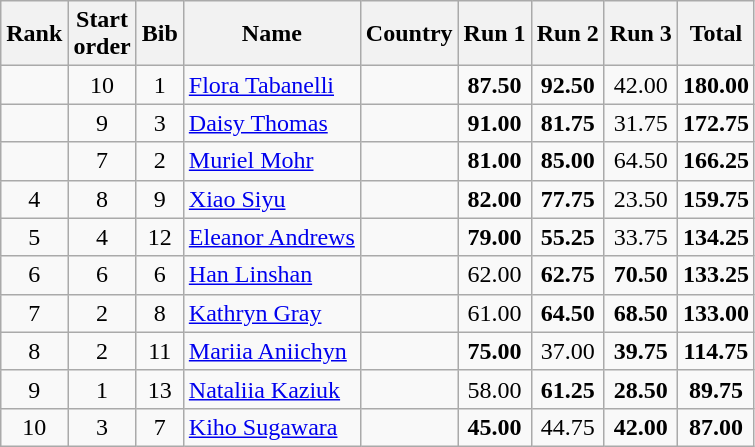<table class="wikitable sortable" style="text-align:center">
<tr>
<th>Rank</th>
<th>Start<br>order</th>
<th>Bib</th>
<th>Name</th>
<th>Country</th>
<th>Run 1</th>
<th>Run 2</th>
<th>Run 3</th>
<th>Total</th>
</tr>
<tr>
<td></td>
<td>10</td>
<td>1</td>
<td align=left><a href='#'>Flora Tabanelli</a></td>
<td align=left></td>
<td><strong>87.50</strong></td>
<td><strong>92.50</strong></td>
<td>42.00</td>
<td><strong>180.00</strong></td>
</tr>
<tr>
<td></td>
<td>9</td>
<td>3</td>
<td align=left><a href='#'>Daisy Thomas</a></td>
<td align=left></td>
<td><strong>91.00</strong></td>
<td><strong>81.75</strong></td>
<td>31.75</td>
<td><strong>172.75</strong></td>
</tr>
<tr>
<td></td>
<td>7</td>
<td>2</td>
<td align=left><a href='#'>Muriel Mohr</a></td>
<td align=left></td>
<td><strong>81.00</strong></td>
<td><strong>85.00</strong></td>
<td>64.50</td>
<td><strong>166.25</strong></td>
</tr>
<tr>
<td>4</td>
<td>8</td>
<td>9</td>
<td align=left><a href='#'>Xiao Siyu</a></td>
<td align=left></td>
<td><strong>82.00</strong></td>
<td><strong>77.75</strong></td>
<td>23.50</td>
<td><strong>159.75</strong></td>
</tr>
<tr>
<td>5</td>
<td>4</td>
<td>12</td>
<td align=left><a href='#'>Eleanor Andrews</a></td>
<td align=left></td>
<td><strong>79.00</strong></td>
<td><strong>55.25</strong></td>
<td>33.75</td>
<td><strong>134.25</strong></td>
</tr>
<tr>
<td>6</td>
<td>6</td>
<td>6</td>
<td align=left><a href='#'>Han Linshan</a></td>
<td align=left></td>
<td>62.00</td>
<td><strong>62.75</strong></td>
<td><strong>70.50</strong></td>
<td><strong>133.25</strong></td>
</tr>
<tr>
<td>7</td>
<td>2</td>
<td>8</td>
<td align=left><a href='#'>Kathryn Gray</a></td>
<td align=left></td>
<td>61.00</td>
<td><strong>64.50</strong></td>
<td><strong>68.50</strong></td>
<td><strong>133.00</strong></td>
</tr>
<tr>
<td>8</td>
<td>2</td>
<td>11</td>
<td align=left><a href='#'>Mariia Aniichyn</a></td>
<td align=left></td>
<td><strong>75.00</strong></td>
<td>37.00</td>
<td><strong>39.75</strong></td>
<td><strong>114.75</strong></td>
</tr>
<tr>
<td>9</td>
<td>1</td>
<td>13</td>
<td align=left><a href='#'>Nataliia Kaziuk</a></td>
<td align=left></td>
<td>58.00</td>
<td><strong>61.25</strong></td>
<td><strong>28.50</strong></td>
<td><strong>89.75</strong></td>
</tr>
<tr>
<td>10</td>
<td>3</td>
<td>7</td>
<td align=left><a href='#'>Kiho Sugawara</a></td>
<td align=left></td>
<td><strong>45.00</strong></td>
<td>44.75</td>
<td><strong>42.00</strong></td>
<td><strong>87.00</strong></td>
</tr>
</table>
